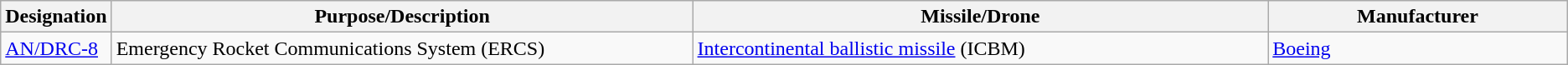<table class="wikitable sortable">
<tr>
<th scope="col">Designation</th>
<th scope="col" style="width: 500px;">Purpose/Description</th>
<th scope="col" style="width: 500px;">Missile/Drone</th>
<th scope="col" style="width: 250px;">Manufacturer</th>
</tr>
<tr>
<td><a href='#'>AN/DRC-8</a></td>
<td>Emergency Rocket Communications System (ERCS)</td>
<td><a href='#'>Intercontinental ballistic missile</a> (ICBM)</td>
<td><a href='#'>Boeing</a></td>
</tr>
</table>
